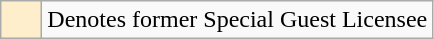<table class="wikitable">
<tr>
<td style="width:20px; background:#fec;"></td>
<td>Denotes former Special Guest Licensee</td>
</tr>
</table>
